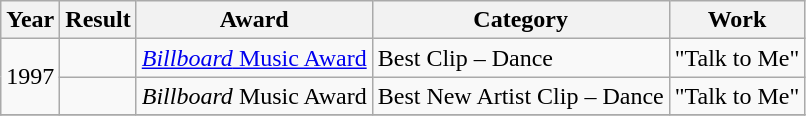<table class="wikitable">
<tr>
<th>Year</th>
<th>Result</th>
<th>Award</th>
<th>Category</th>
<th>Work</th>
</tr>
<tr>
<td rowspan=2>1997</td>
<td></td>
<td><a href='#'><em>Billboard</em> Music Award</a></td>
<td>Best Clip – Dance</td>
<td>"Talk to Me"</td>
</tr>
<tr>
<td></td>
<td><em>Billboard</em> Music Award</td>
<td>Best New Artist Clip – Dance</td>
<td>"Talk to Me"</td>
</tr>
<tr>
</tr>
</table>
